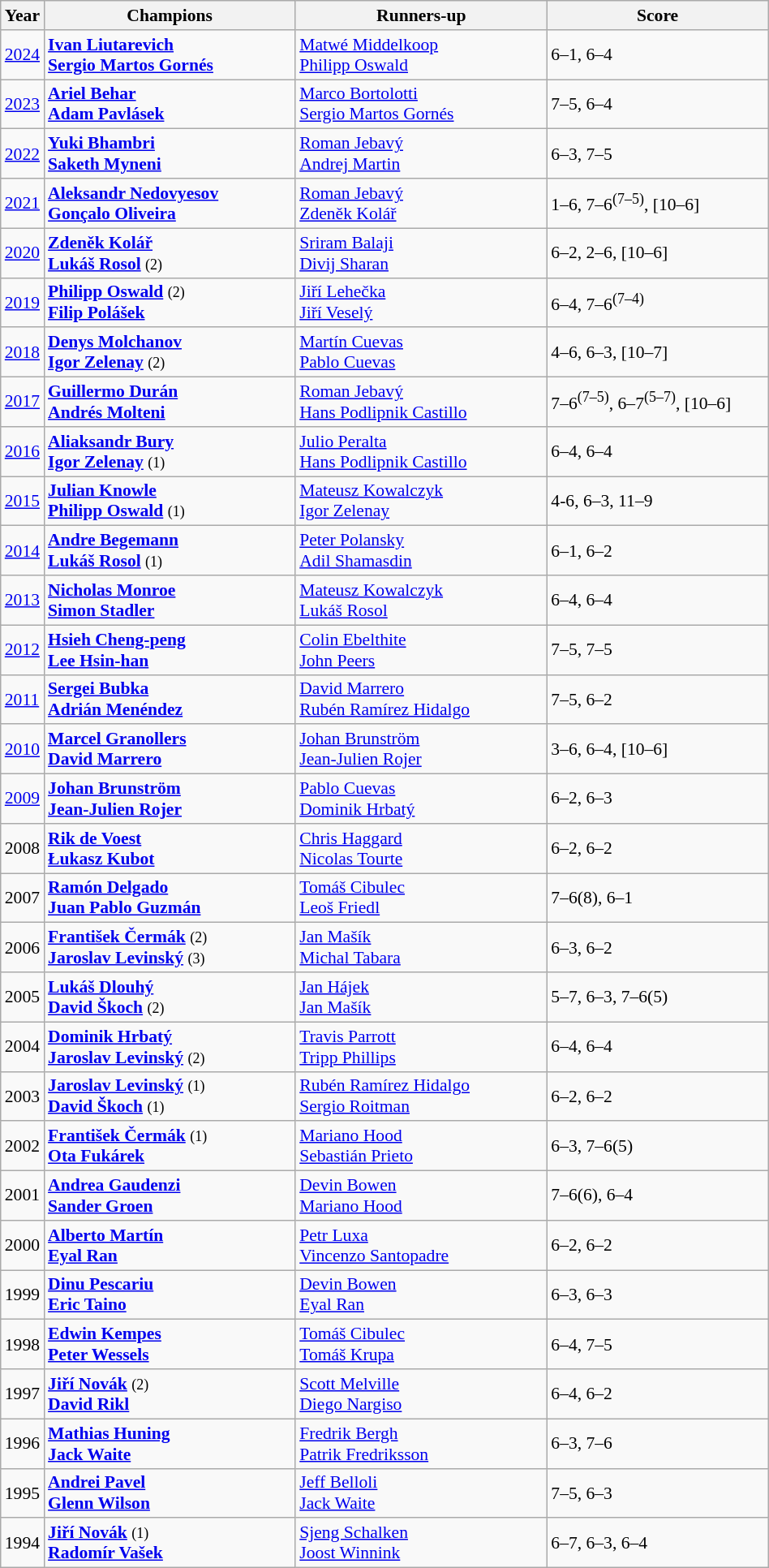<table class="wikitable" style="font-size:90%">
<tr>
<th>Year</th>
<th width="200">Champions</th>
<th width="200">Runners-up</th>
<th width="175">Score</th>
</tr>
<tr>
<td><a href='#'>2024</a></td>
<td> <strong><a href='#'>Ivan Liutarevich</a></strong><br> <strong><a href='#'>Sergio Martos Gornés</a></strong></td>
<td> <a href='#'>Matwé Middelkoop</a><br> <a href='#'>Philipp Oswald</a></td>
<td>6–1, 6–4</td>
</tr>
<tr>
<td><a href='#'>2023</a></td>
<td> <strong><a href='#'>Ariel Behar</a></strong><br> <strong><a href='#'>Adam Pavlásek</a></strong></td>
<td> <a href='#'>Marco Bortolotti</a><br> <a href='#'>Sergio Martos Gornés</a></td>
<td>7–5, 6–4</td>
</tr>
<tr>
<td><a href='#'>2022</a></td>
<td> <strong><a href='#'>Yuki Bhambri</a></strong><br> <strong><a href='#'>Saketh Myneni</a></strong></td>
<td> <a href='#'>Roman Jebavý</a><br> <a href='#'>Andrej Martin</a></td>
<td>6–3, 7–5</td>
</tr>
<tr>
<td><a href='#'>2021</a></td>
<td> <strong><a href='#'>Aleksandr Nedovyesov</a></strong><br> <strong><a href='#'>Gonçalo Oliveira</a></strong></td>
<td> <a href='#'>Roman Jebavý</a><br> <a href='#'>Zdeněk Kolář</a></td>
<td>1–6, 7–6<sup>(7–5)</sup>, [10–6]</td>
</tr>
<tr>
<td><a href='#'>2020</a></td>
<td> <strong><a href='#'>Zdeněk Kolář</a></strong><br> <strong><a href='#'>Lukáš Rosol</a></strong> <small>(2)</small></td>
<td> <a href='#'>Sriram Balaji</a><br> <a href='#'>Divij Sharan</a></td>
<td>6–2, 2–6, [10–6]</td>
</tr>
<tr>
<td><a href='#'>2019</a></td>
<td> <strong><a href='#'>Philipp Oswald</a></strong> <small>(2)</small><br> <strong><a href='#'>Filip Polášek</a></strong></td>
<td> <a href='#'>Jiří Lehečka</a><br> <a href='#'>Jiří Veselý</a></td>
<td>6–4, 7–6<sup>(7–4)</sup></td>
</tr>
<tr>
<td><a href='#'>2018</a></td>
<td> <strong><a href='#'>Denys Molchanov</a></strong><br> <strong><a href='#'>Igor Zelenay</a></strong> <small>(2)</small></td>
<td> <a href='#'>Martín Cuevas</a><br> <a href='#'>Pablo Cuevas</a></td>
<td>4–6, 6–3, [10–7]</td>
</tr>
<tr>
<td><a href='#'>2017</a></td>
<td> <strong><a href='#'>Guillermo Durán</a></strong><br> <strong><a href='#'>Andrés Molteni</a></strong></td>
<td> <a href='#'>Roman Jebavý</a><br> <a href='#'>Hans Podlipnik Castillo</a></td>
<td>7–6<sup>(7–5)</sup>, 6–7<sup>(5–7)</sup>, [10–6]</td>
</tr>
<tr>
<td><a href='#'>2016</a></td>
<td> <strong><a href='#'>Aliaksandr Bury</a></strong><br> <strong><a href='#'>Igor Zelenay</a></strong> <small>(1)</small></td>
<td> <a href='#'>Julio Peralta</a> <br>  <a href='#'>Hans Podlipnik Castillo</a></td>
<td>6–4, 6–4</td>
</tr>
<tr>
<td><a href='#'>2015</a></td>
<td> <strong><a href='#'>Julian Knowle</a></strong><br> <strong><a href='#'>Philipp Oswald</a></strong> <small>(1)</small></td>
<td> <a href='#'>Mateusz Kowalczyk</a><br> <a href='#'>Igor Zelenay</a></td>
<td>4-6, 6–3, 11–9</td>
</tr>
<tr>
<td><a href='#'>2014</a></td>
<td> <strong><a href='#'>Andre Begemann</a></strong><br> <strong><a href='#'>Lukáš Rosol</a></strong> <small>(1)</small></td>
<td> <a href='#'>Peter Polansky</a><br> <a href='#'>Adil Shamasdin</a></td>
<td>6–1, 6–2</td>
</tr>
<tr>
<td><a href='#'>2013</a></td>
<td> <strong><a href='#'>Nicholas Monroe</a></strong><br> <strong><a href='#'>Simon Stadler</a></strong></td>
<td> <a href='#'>Mateusz Kowalczyk</a><br> <a href='#'>Lukáš Rosol</a></td>
<td>6–4, 6–4</td>
</tr>
<tr>
<td><a href='#'>2012</a></td>
<td> <strong><a href='#'>Hsieh Cheng-peng</a></strong><br> <strong><a href='#'>Lee Hsin-han</a></strong></td>
<td> <a href='#'>Colin Ebelthite</a><br> <a href='#'>John Peers</a></td>
<td>7–5, 7–5</td>
</tr>
<tr>
<td><a href='#'>2011</a></td>
<td> <strong><a href='#'>Sergei Bubka</a></strong><br> <strong><a href='#'>Adrián Menéndez</a></strong></td>
<td> <a href='#'>David Marrero</a><br> <a href='#'>Rubén Ramírez Hidalgo</a></td>
<td>7–5, 6–2</td>
</tr>
<tr>
<td><a href='#'>2010</a></td>
<td> <strong><a href='#'>Marcel Granollers</a></strong><br> <strong><a href='#'>David Marrero</a></strong></td>
<td> <a href='#'>Johan Brunström</a><br> <a href='#'>Jean-Julien Rojer</a></td>
<td>3–6, 6–4, [10–6]</td>
</tr>
<tr>
<td><a href='#'>2009</a></td>
<td> <strong><a href='#'>Johan Brunström</a></strong><br> <strong><a href='#'>Jean-Julien Rojer</a></strong></td>
<td> <a href='#'>Pablo Cuevas</a><br> <a href='#'>Dominik Hrbatý</a></td>
<td>6–2, 6–3</td>
</tr>
<tr>
<td>2008</td>
<td> <strong><a href='#'>Rik de Voest</a></strong> <br>  <strong><a href='#'>Łukasz Kubot</a></strong></td>
<td> <a href='#'>Chris Haggard</a> <br>  <a href='#'>Nicolas Tourte</a></td>
<td>6–2, 6–2</td>
</tr>
<tr>
<td>2007</td>
<td> <strong><a href='#'>Ramón Delgado</a></strong> <br>  <strong><a href='#'>Juan Pablo Guzmán</a></strong></td>
<td> <a href='#'>Tomáš Cibulec</a> <br>  <a href='#'>Leoš Friedl</a></td>
<td>7–6(8), 6–1</td>
</tr>
<tr>
<td>2006</td>
<td> <strong><a href='#'>František Čermák</a></strong> <small>(2)</small><br>  <strong><a href='#'>Jaroslav Levinský</a></strong> <small>(3)</small></td>
<td> <a href='#'>Jan Mašík</a> <br>  <a href='#'>Michal Tabara</a></td>
<td>6–3, 6–2</td>
</tr>
<tr>
<td>2005</td>
<td> <strong><a href='#'>Lukáš Dlouhý</a></strong> <br>  <strong><a href='#'>David Škoch</a></strong> <small>(2)</small></td>
<td> <a href='#'>Jan Hájek</a> <br>  <a href='#'>Jan Mašík</a></td>
<td>5–7, 6–3, 7–6(5)</td>
</tr>
<tr>
<td>2004</td>
<td> <strong><a href='#'>Dominik Hrbatý</a></strong> <br>  <strong><a href='#'>Jaroslav Levinský</a></strong> <small>(2)</small></td>
<td> <a href='#'>Travis Parrott</a> <br>  <a href='#'>Tripp Phillips</a></td>
<td>6–4, 6–4</td>
</tr>
<tr>
<td>2003</td>
<td> <strong><a href='#'>Jaroslav Levinský</a></strong> <small>(1)</small><br>  <strong><a href='#'>David Škoch</a></strong> <small>(1)</small></td>
<td> <a href='#'>Rubén Ramírez Hidalgo</a> <br>  <a href='#'>Sergio Roitman</a></td>
<td>6–2, 6–2</td>
</tr>
<tr>
<td>2002</td>
<td> <strong><a href='#'>František Čermák</a></strong> <small>(1)</small><br>  <strong><a href='#'>Ota Fukárek</a></strong></td>
<td> <a href='#'>Mariano Hood</a> <br>  <a href='#'>Sebastián Prieto</a></td>
<td>6–3, 7–6(5)</td>
</tr>
<tr>
<td>2001</td>
<td> <strong><a href='#'>Andrea Gaudenzi</a></strong> <br>  <strong><a href='#'>Sander Groen</a></strong></td>
<td> <a href='#'>Devin Bowen</a> <br>  <a href='#'>Mariano Hood</a></td>
<td>7–6(6), 6–4</td>
</tr>
<tr>
<td>2000</td>
<td> <strong><a href='#'>Alberto Martín</a></strong> <br>  <strong><a href='#'>Eyal Ran</a></strong></td>
<td> <a href='#'>Petr Luxa</a> <br>  <a href='#'>Vincenzo Santopadre</a></td>
<td>6–2, 6–2</td>
</tr>
<tr>
<td>1999</td>
<td> <strong><a href='#'>Dinu Pescariu</a></strong> <br>  <strong><a href='#'>Eric Taino</a></strong></td>
<td> <a href='#'>Devin Bowen</a> <br>  <a href='#'>Eyal Ran</a></td>
<td>6–3, 6–3</td>
</tr>
<tr>
<td>1998</td>
<td> <strong><a href='#'>Edwin Kempes</a></strong> <br>  <strong><a href='#'>Peter Wessels</a></strong></td>
<td> <a href='#'>Tomáš Cibulec</a> <br>  <a href='#'>Tomáš Krupa</a></td>
<td>6–4, 7–5</td>
</tr>
<tr>
<td>1997</td>
<td> <strong><a href='#'>Jiří Novák</a></strong> <small>(2)</small><br>  <strong><a href='#'>David Rikl</a></strong></td>
<td> <a href='#'>Scott Melville</a> <br>  <a href='#'>Diego Nargiso</a></td>
<td>6–4, 6–2</td>
</tr>
<tr>
<td>1996</td>
<td> <strong><a href='#'>Mathias Huning</a></strong> <br>  <strong><a href='#'>Jack Waite</a></strong></td>
<td> <a href='#'>Fredrik Bergh</a> <br>  <a href='#'>Patrik Fredriksson</a></td>
<td>6–3, 7–6</td>
</tr>
<tr>
<td>1995</td>
<td> <strong><a href='#'>Andrei Pavel</a></strong> <br>  <strong><a href='#'>Glenn Wilson</a></strong></td>
<td> <a href='#'>Jeff Belloli</a> <br>  <a href='#'>Jack Waite</a></td>
<td>7–5, 6–3</td>
</tr>
<tr>
<td>1994</td>
<td> <strong><a href='#'>Jiří Novák</a></strong> <small>(1)</small><br>  <strong><a href='#'>Radomír Vašek</a></strong></td>
<td> <a href='#'>Sjeng Schalken</a> <br>  <a href='#'>Joost Winnink</a></td>
<td>6–7, 6–3, 6–4</td>
</tr>
</table>
